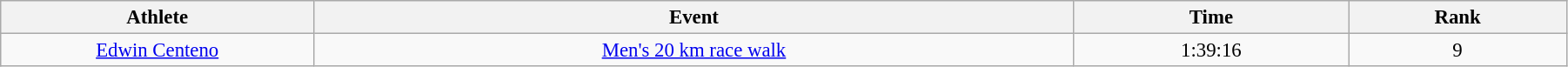<table class="wikitable" style="font-size:95%; text-align:center;" width="95%">
<tr>
<th>Athlete</th>
<th>Event</th>
<th>Time</th>
<th>Rank</th>
</tr>
<tr>
<td width=20%><a href='#'>Edwin Centeno</a></td>
<td><a href='#'>Men's 20 km race walk</a></td>
<td>1:39:16</td>
<td>9</td>
</tr>
</table>
